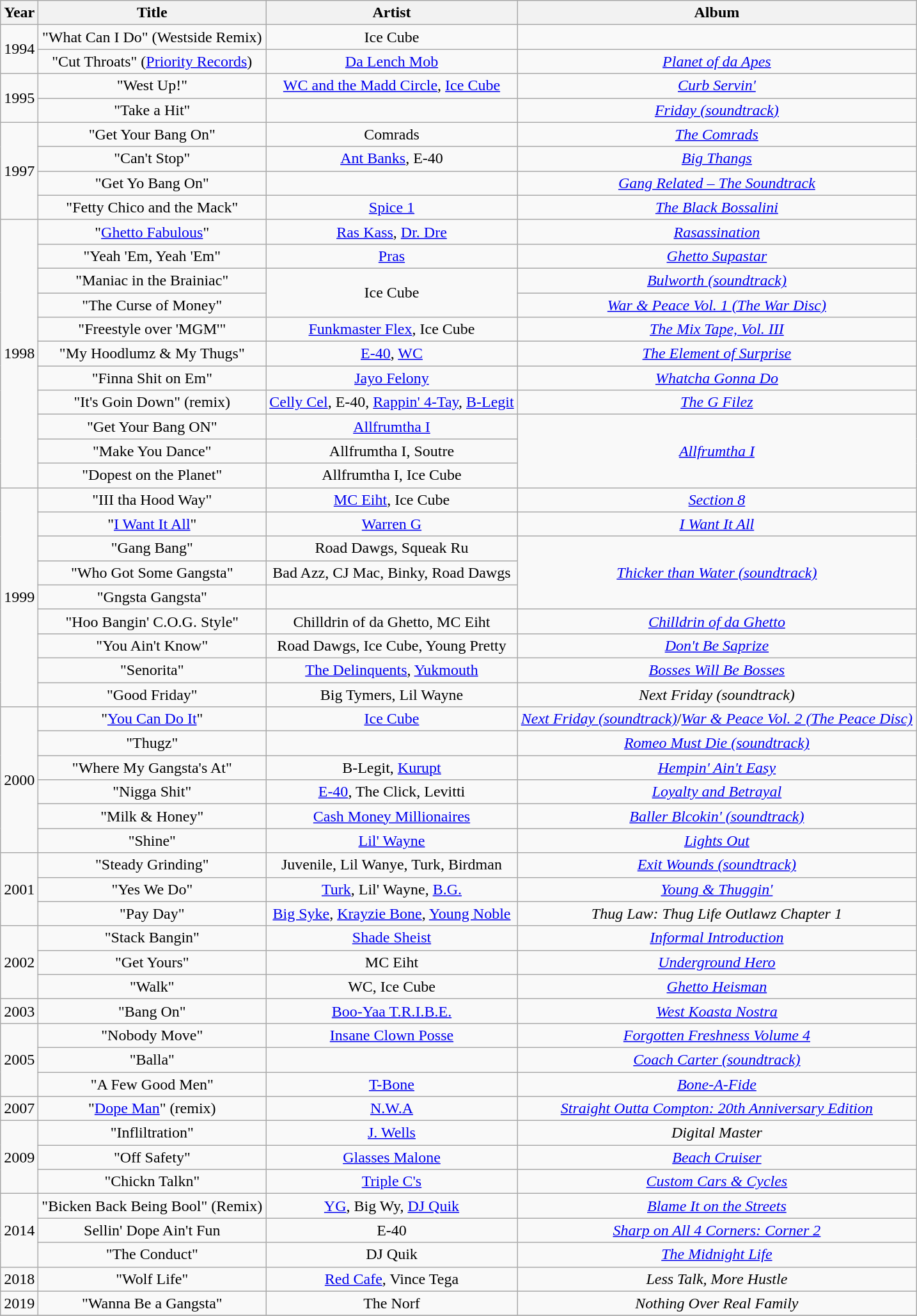<table class="wikitable plainrowheaders" style="text-align:center;">
<tr>
<th scope="col">Year</th>
<th scope="col">Title</th>
<th scope="col">Artist</th>
<th scope="col">Album</th>
</tr>
<tr>
<td rowspan="2">1994</td>
<td>"What Can I Do" (Westside Remix)</td>
<td>Ice Cube</td>
<td></td>
</tr>
<tr>
<td>"Cut Throats" (<a href='#'>Priority Records</a>)</td>
<td><a href='#'>Da Lench Mob</a></td>
<td><em><a href='#'>Planet of da Apes</a></em></td>
</tr>
<tr>
<td rowspan="2">1995</td>
<td>"West Up!"</td>
<td><a href='#'>WC and the Madd Circle</a>, <a href='#'>Ice Cube</a></td>
<td><em><a href='#'>Curb Servin'</a></em></td>
</tr>
<tr>
<td>"Take a Hit"</td>
<td></td>
<td><em><a href='#'>Friday (soundtrack)</a></em></td>
</tr>
<tr>
<td rowspan="4">1997</td>
<td>"Get Your Bang On"</td>
<td>Comrads</td>
<td><a href='#'><em>The Comrads</em></a></td>
</tr>
<tr>
<td>"Can't Stop"</td>
<td><a href='#'>Ant Banks</a>, E-40</td>
<td><em><a href='#'>Big Thangs</a></em></td>
</tr>
<tr>
<td>"Get Yo Bang On"</td>
<td></td>
<td><em><a href='#'>Gang Related – The Soundtrack</a></em></td>
</tr>
<tr>
<td>"Fetty Chico and the Mack"</td>
<td><a href='#'>Spice 1</a></td>
<td><em><a href='#'>The Black Bossalini</a></em></td>
</tr>
<tr>
<td rowspan="11">1998</td>
<td>"<a href='#'>Ghetto Fabulous</a>"</td>
<td><a href='#'>Ras Kass</a>, <a href='#'>Dr. Dre</a></td>
<td><em><a href='#'>Rasassination</a></em></td>
</tr>
<tr>
<td>"Yeah 'Em, Yeah 'Em"</td>
<td><a href='#'>Pras</a></td>
<td><em><a href='#'>Ghetto Supastar</a></em></td>
</tr>
<tr>
<td>"Maniac in the Brainiac"</td>
<td rowspan="2">Ice Cube</td>
<td><em><a href='#'>Bulworth (soundtrack)</a></em></td>
</tr>
<tr>
<td>"The Curse of Money"</td>
<td><em><a href='#'>War & Peace Vol. 1 (The War Disc)</a></em></td>
</tr>
<tr>
<td>"Freestyle over 'MGM'"</td>
<td><a href='#'>Funkmaster Flex</a>, Ice Cube</td>
<td><em><a href='#'>The Mix Tape, Vol. III</a></em></td>
</tr>
<tr>
<td>"My Hoodlumz & My Thugs"</td>
<td><a href='#'>E-40</a>, <a href='#'>WC</a></td>
<td><em><a href='#'>The Element of Surprise</a></em></td>
</tr>
<tr>
<td>"Finna Shit on Em"</td>
<td><a href='#'>Jayo Felony</a></td>
<td><em><a href='#'>Whatcha Gonna Do</a></em></td>
</tr>
<tr>
<td>"It's Goin Down" (remix)</td>
<td><a href='#'>Celly Cel</a>, E-40, <a href='#'>Rappin' 4-Tay</a>, <a href='#'>B-Legit</a></td>
<td><em><a href='#'>The G Filez</a></em></td>
</tr>
<tr>
<td>"Get Your Bang ON"</td>
<td><a href='#'>Allfrumtha I</a></td>
<td rowspan="3"><a href='#'><em>Allfrumtha I</em></a></td>
</tr>
<tr>
<td>"Make You Dance"</td>
<td>Allfrumtha I, Soutre</td>
</tr>
<tr>
<td>"Dopest on the Planet"</td>
<td>Allfrumtha I, Ice Cube</td>
</tr>
<tr>
<td rowspan="9">1999</td>
<td>"III tha Hood Way"</td>
<td><a href='#'>MC Eiht</a>, Ice Cube</td>
<td><em><a href='#'>Section 8</a></em></td>
</tr>
<tr>
<td>"<a href='#'>I Want It All</a>"</td>
<td><a href='#'>Warren G</a></td>
<td><em><a href='#'>I Want It All</a></em></td>
</tr>
<tr>
<td>"Gang Bang"</td>
<td>Road Dawgs, Squeak Ru</td>
<td rowspan="3"><a href='#'><em>Thicker than Water (soundtrack)</em></a></td>
</tr>
<tr>
<td>"Who Got Some Gangsta"</td>
<td>Bad Azz, CJ Mac, Binky, Road Dawgs</td>
</tr>
<tr>
<td>"Gngsta Gangsta"</td>
<td></td>
</tr>
<tr>
<td>"Hoo Bangin' C.O.G. Style"</td>
<td>Chilldrin of da Ghetto, MC Eiht</td>
<td><em><a href='#'>Chilldrin of da Ghetto</a></em></td>
</tr>
<tr>
<td>"You Ain't Know"</td>
<td>Road Dawgs, Ice Cube, Young Pretty</td>
<td><em><a href='#'>Don't Be Saprize</a></em></td>
</tr>
<tr>
<td>"Senorita"</td>
<td><a href='#'>The Delinquents</a>, <a href='#'>Yukmouth</a></td>
<td><em><a href='#'>Bosses Will Be Bosses</a></em></td>
</tr>
<tr>
<td>"Good Friday"</td>
<td>Big Tymers, Lil Wayne</td>
<td><em>Next Friday (soundtrack)</em></td>
</tr>
<tr>
<td rowspan="6">2000</td>
<td>"<a href='#'>You Can Do It</a>"</td>
<td><a href='#'>Ice Cube</a></td>
<td><em><a href='#'>Next Friday (soundtrack)</a></em>/<em><a href='#'>War & Peace Vol. 2 (The Peace Disc)</a></em></td>
</tr>
<tr>
<td>"Thugz"</td>
<td></td>
<td><em><a href='#'>Romeo Must Die (soundtrack)</a></em></td>
</tr>
<tr>
<td>"Where My Gangsta's At"</td>
<td>B-Legit, <a href='#'>Kurupt</a></td>
<td><em><a href='#'>Hempin' Ain't Easy</a></em></td>
</tr>
<tr>
<td>"Nigga Shit"</td>
<td><a href='#'>E-40</a>, The Click, Levitti</td>
<td><em><a href='#'>Loyalty and Betrayal</a></em></td>
</tr>
<tr>
<td>"Milk & Honey"</td>
<td><a href='#'>Cash Money Millionaires</a></td>
<td><em><a href='#'>Baller Blcokin' (soundtrack)</a></em></td>
</tr>
<tr>
<td>"Shine"</td>
<td><a href='#'>Lil' Wayne</a></td>
<td><em><a href='#'>Lights Out</a></em></td>
</tr>
<tr>
<td rowspan="3">2001</td>
<td>"Steady Grinding"</td>
<td>Juvenile, Lil Wanye, Turk, Birdman</td>
<td><em><a href='#'>Exit Wounds (soundtrack)</a></em></td>
</tr>
<tr>
<td>"Yes We Do"</td>
<td><a href='#'>Turk</a>, Lil' Wayne, <a href='#'>B.G.</a></td>
<td><em><a href='#'>Young & Thuggin'</a></em></td>
</tr>
<tr>
<td>"Pay Day"</td>
<td><a href='#'>Big Syke</a>, <a href='#'>Krayzie Bone</a>, <a href='#'>Young Noble</a></td>
<td><em>Thug Law: Thug Life Outlawz Chapter 1</em></td>
</tr>
<tr>
<td rowspan="3">2002</td>
<td>"Stack Bangin"</td>
<td><a href='#'>Shade Sheist</a></td>
<td><em><a href='#'>Informal Introduction</a></em></td>
</tr>
<tr>
<td>"Get Yours"</td>
<td>MC Eiht</td>
<td><em><a href='#'>Underground Hero</a></em></td>
</tr>
<tr>
<td>"Walk"</td>
<td>WC, Ice Cube</td>
<td><em><a href='#'>Ghetto Heisman</a></em></td>
</tr>
<tr>
<td>2003</td>
<td>"Bang On"</td>
<td><a href='#'>Boo-Yaa T.R.I.B.E.</a></td>
<td><em><a href='#'>West Koasta Nostra</a></em></td>
</tr>
<tr>
<td rowspan="3">2005</td>
<td>"Nobody Move"</td>
<td><a href='#'>Insane Clown Posse</a></td>
<td><em><a href='#'>Forgotten Freshness Volume 4</a></em></td>
</tr>
<tr>
<td>"Balla"</td>
<td></td>
<td><em><a href='#'>Coach Carter (soundtrack)</a></em></td>
</tr>
<tr>
<td>"A Few Good Men"</td>
<td><a href='#'>T-Bone</a></td>
<td><em><a href='#'>Bone-A-Fide</a></em></td>
</tr>
<tr>
<td>2007</td>
<td>"<a href='#'>Dope Man</a>" (remix)</td>
<td><a href='#'>N.W.A</a></td>
<td><em><a href='#'>Straight Outta Compton: 20th Anniversary Edition</a></em></td>
</tr>
<tr>
<td rowspan="3">2009</td>
<td>"Infliltration"</td>
<td><a href='#'>J. Wells</a></td>
<td><em>Digital Master</em></td>
</tr>
<tr>
<td>"Off Safety"</td>
<td><a href='#'>Glasses Malone</a></td>
<td><em><a href='#'>Beach Cruiser</a></em></td>
</tr>
<tr>
<td>"Chickn Talkn"</td>
<td><a href='#'>Triple C's</a></td>
<td><em><a href='#'>Custom Cars & Cycles</a></em></td>
</tr>
<tr>
<td rowspan="3">2014</td>
<td>"Bicken Back Being Bool" (Remix)</td>
<td><a href='#'>YG</a>, Big Wy, <a href='#'>DJ Quik</a></td>
<td><em><a href='#'>Blame It on the Streets</a></em></td>
</tr>
<tr>
<td>Sellin' Dope Ain't Fun</td>
<td>E-40</td>
<td><em><a href='#'>Sharp on All 4 Corners: Corner 2</a></em></td>
</tr>
<tr>
<td>"The Conduct"</td>
<td>DJ Quik</td>
<td><em><a href='#'>The Midnight Life</a></em></td>
</tr>
<tr>
<td>2018</td>
<td>"Wolf Life"</td>
<td><a href='#'>Red Cafe</a>, Vince Tega</td>
<td><em>Less Talk, More Hustle</em></td>
</tr>
<tr>
<td>2019</td>
<td>"Wanna Be a Gangsta"</td>
<td>The Norf</td>
<td><em>Nothing Over Real Family</em></td>
</tr>
<tr>
</tr>
</table>
